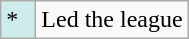<table class="wikitable">
<tr>
<td style="background:#CFECEC; width:1em">*</td>
<td>Led the league</td>
</tr>
</table>
